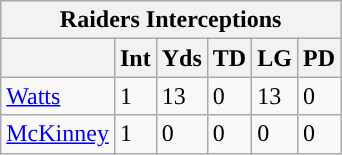<table class="wikitable">
<tr>
<th colspan="6">Raiders Interceptions</th>
</tr>
<tr>
<th></th>
<th>Int</th>
<th>Yds</th>
<th>TD</th>
<th>LG</th>
<th>PD</th>
</tr>
<tr>
<td><a href='#'>Watts</a></td>
<td>1</td>
<td>13</td>
<td>0</td>
<td>13</td>
<td>0</td>
</tr>
<tr>
<td><a href='#'>McKinney</a></td>
<td>1</td>
<td>0</td>
<td>0</td>
<td>0</td>
<td>0</td>
</tr>
</table>
